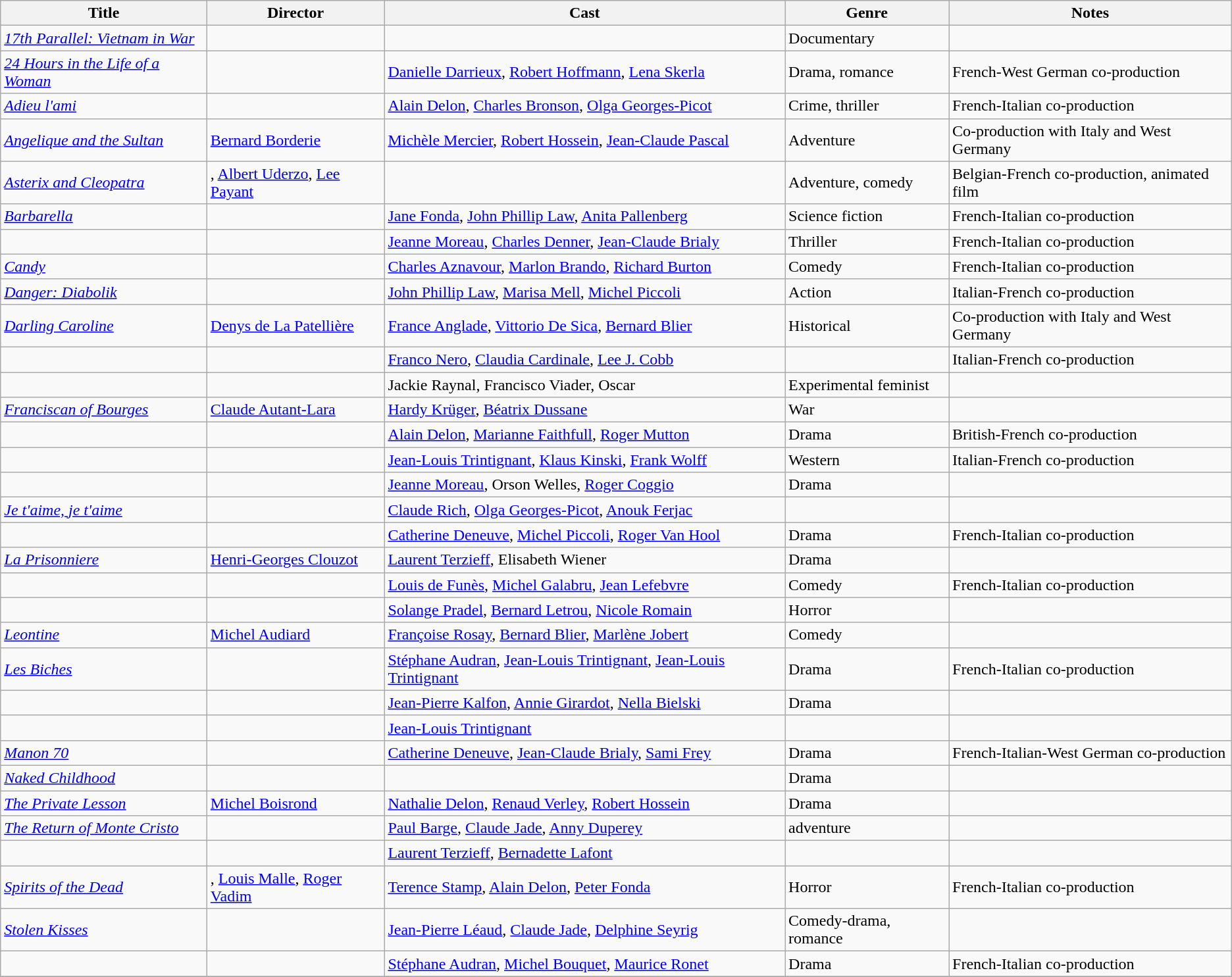<table class="wikitable sortable">
<tr>
<th scope="col">Title</th>
<th scope="col">Director</th>
<th scope="col" class="unsortable">Cast</th>
<th scope="col">Genre</th>
<th scope="col">Notes</th>
</tr>
<tr>
<td><em><a href='#'>17th Parallel: Vietnam in War</a></em></td>
<td></td>
<td></td>
<td>Documentary</td>
<td></td>
</tr>
<tr>
<td><em><a href='#'>24 Hours in the Life of a Woman</a></em></td>
<td></td>
<td><a href='#'>Danielle Darrieux</a>, <a href='#'>Robert Hoffmann</a>, <a href='#'>Lena Skerla</a></td>
<td>Drama, romance</td>
<td>French-West German co-production</td>
</tr>
<tr>
<td><em><a href='#'>Adieu l'ami</a></em></td>
<td></td>
<td><a href='#'>Alain Delon</a>, <a href='#'>Charles Bronson</a>, <a href='#'>Olga Georges-Picot</a></td>
<td>Crime, thriller</td>
<td>French-Italian co-production</td>
</tr>
<tr>
<td><em><a href='#'>Angelique and the Sultan</a></em></td>
<td><a href='#'>Bernard Borderie</a></td>
<td><a href='#'>Michèle Mercier</a>, <a href='#'>Robert Hossein</a>, <a href='#'>Jean-Claude Pascal</a></td>
<td>Adventure</td>
<td>Co-production with Italy and West Germany</td>
</tr>
<tr>
<td><em><a href='#'>Asterix and Cleopatra</a></em></td>
<td>, <a href='#'>Albert Uderzo</a>, <a href='#'>Lee Payant</a></td>
<td></td>
<td>Adventure, comedy</td>
<td>Belgian-French co-production, animated film</td>
</tr>
<tr>
<td><em><a href='#'>Barbarella</a></em></td>
<td></td>
<td><a href='#'>Jane Fonda</a>, <a href='#'>John Phillip Law</a>, <a href='#'>Anita Pallenberg</a></td>
<td>Science fiction</td>
<td>French-Italian co-production</td>
</tr>
<tr>
<td></td>
<td></td>
<td><a href='#'>Jeanne Moreau</a>, <a href='#'>Charles Denner</a>, <a href='#'>Jean-Claude Brialy</a></td>
<td>Thriller</td>
<td>French-Italian co-production</td>
</tr>
<tr>
<td><em><a href='#'>Candy</a></em></td>
<td></td>
<td><a href='#'>Charles Aznavour</a>, <a href='#'>Marlon Brando</a>, <a href='#'>Richard Burton</a></td>
<td>Comedy</td>
<td>French-Italian co-production</td>
</tr>
<tr>
<td><em><a href='#'>Danger: Diabolik</a></em></td>
<td></td>
<td><a href='#'>John Phillip Law</a>, <a href='#'>Marisa Mell</a>, <a href='#'>Michel Piccoli</a></td>
<td>Action</td>
<td>Italian-French co-production</td>
</tr>
<tr>
<td><em><a href='#'>Darling Caroline</a></em></td>
<td><a href='#'>Denys de La Patellière</a></td>
<td><a href='#'>France Anglade</a>, <a href='#'>Vittorio De Sica</a>, <a href='#'>Bernard Blier</a></td>
<td>Historical</td>
<td>Co-production with Italy and West Germany</td>
</tr>
<tr>
<td></td>
<td></td>
<td><a href='#'>Franco Nero</a>, <a href='#'>Claudia Cardinale</a>, <a href='#'>Lee J. Cobb</a></td>
<td></td>
<td>Italian-French co-production</td>
</tr>
<tr>
<td></td>
<td></td>
<td>Jackie Raynal, Francisco Viader, Oscar</td>
<td>Experimental feminist</td>
<td></td>
</tr>
<tr>
<td><em><a href='#'>Franciscan of Bourges</a></em></td>
<td><a href='#'>Claude Autant-Lara</a></td>
<td><a href='#'>Hardy Krüger</a>, <a href='#'>Béatrix Dussane</a></td>
<td>War</td>
<td></td>
</tr>
<tr>
<td></td>
<td></td>
<td><a href='#'>Alain Delon</a>, <a href='#'>Marianne Faithfull</a>, <a href='#'>Roger Mutton</a></td>
<td>Drama</td>
<td>British-French co-production</td>
</tr>
<tr>
<td></td>
<td></td>
<td><a href='#'>Jean-Louis Trintignant</a>, <a href='#'>Klaus Kinski</a>, <a href='#'>Frank Wolff</a></td>
<td>Western</td>
<td>Italian-French co-production</td>
</tr>
<tr>
<td></td>
<td></td>
<td><a href='#'>Jeanne Moreau</a>, Orson Welles, <a href='#'>Roger Coggio</a></td>
<td>Drama</td>
<td></td>
</tr>
<tr>
<td><em><a href='#'>Je t'aime, je t'aime</a></em></td>
<td></td>
<td><a href='#'>Claude Rich</a>, <a href='#'>Olga Georges-Picot</a>, <a href='#'>Anouk Ferjac</a></td>
<td></td>
<td></td>
</tr>
<tr>
<td></td>
<td></td>
<td><a href='#'>Catherine Deneuve</a>, <a href='#'>Michel Piccoli</a>, <a href='#'>Roger Van Hool</a></td>
<td>Drama</td>
<td>French-Italian co-production</td>
</tr>
<tr>
<td><em><a href='#'>La Prisonniere</a></em></td>
<td><a href='#'>Henri-Georges Clouzot</a></td>
<td><a href='#'>Laurent Terzieff</a>, Elisabeth Wiener</td>
<td>Drama</td>
<td></td>
</tr>
<tr>
<td></td>
<td></td>
<td><a href='#'>Louis de Funès</a>, <a href='#'>Michel Galabru</a>, <a href='#'>Jean Lefebvre</a></td>
<td>Comedy</td>
<td>French-Italian co-production</td>
</tr>
<tr>
<td></td>
<td></td>
<td><a href='#'>Solange Pradel</a>, <a href='#'>Bernard Letrou</a>, <a href='#'>Nicole Romain</a></td>
<td>Horror</td>
<td></td>
</tr>
<tr>
<td><em><a href='#'>Leontine</a></em></td>
<td><a href='#'>Michel Audiard</a></td>
<td><a href='#'>Françoise Rosay</a>, <a href='#'>Bernard Blier</a>, <a href='#'>Marlène Jobert</a></td>
<td>Comedy</td>
<td></td>
</tr>
<tr>
<td><em><a href='#'>Les Biches</a></em></td>
<td></td>
<td><a href='#'>Stéphane Audran</a>, <a href='#'>Jean-Louis Trintignant</a>, <a href='#'>Jean-Louis Trintignant</a></td>
<td>Drama</td>
<td>French-Italian co-production</td>
</tr>
<tr>
<td></td>
<td></td>
<td><a href='#'>Jean-Pierre Kalfon</a>, <a href='#'>Annie Girardot</a>, <a href='#'>Nella Bielski</a></td>
<td>Drama</td>
<td></td>
</tr>
<tr>
<td></td>
<td></td>
<td><a href='#'>Jean-Louis Trintignant</a></td>
<td></td>
<td></td>
</tr>
<tr>
<td><em><a href='#'>Manon 70</a></em></td>
<td></td>
<td><a href='#'>Catherine Deneuve</a>, <a href='#'>Jean-Claude Brialy</a>, <a href='#'>Sami Frey</a></td>
<td>Drama</td>
<td>French-Italian-West German co-production</td>
</tr>
<tr>
<td><em><a href='#'>Naked Childhood</a></em></td>
<td></td>
<td></td>
<td>Drama</td>
<td></td>
</tr>
<tr>
<td><em><a href='#'>The Private Lesson</a></em></td>
<td><a href='#'>Michel Boisrond</a></td>
<td><a href='#'>Nathalie Delon</a>, <a href='#'>Renaud Verley</a>, <a href='#'>Robert Hossein</a></td>
<td>Drama</td>
<td></td>
</tr>
<tr>
<td><em><a href='#'>The Return of Monte Cristo</a></em></td>
<td></td>
<td><a href='#'>Paul Barge</a>, <a href='#'>Claude Jade</a>, <a href='#'>Anny Duperey</a></td>
<td>adventure</td>
<td></td>
</tr>
<tr>
<td></td>
<td></td>
<td><a href='#'>Laurent Terzieff</a>, <a href='#'>Bernadette Lafont</a></td>
<td></td>
<td></td>
</tr>
<tr>
<td><em><a href='#'>Spirits of the Dead</a></em></td>
<td>, <a href='#'>Louis Malle</a>, <a href='#'>Roger Vadim</a></td>
<td><a href='#'>Terence Stamp</a>, <a href='#'>Alain Delon</a>, <a href='#'>Peter Fonda</a></td>
<td>Horror</td>
<td>French-Italian co-production</td>
</tr>
<tr>
<td><em><a href='#'>Stolen Kisses</a></em></td>
<td></td>
<td><a href='#'>Jean-Pierre Léaud</a>, <a href='#'>Claude Jade</a>, <a href='#'>Delphine Seyrig</a></td>
<td>Comedy-drama, romance</td>
<td></td>
</tr>
<tr>
<td></td>
<td></td>
<td><a href='#'>Stéphane Audran</a>, <a href='#'>Michel Bouquet</a>, <a href='#'>Maurice Ronet</a></td>
<td>Drama</td>
<td>French-Italian co-production</td>
</tr>
<tr>
</tr>
</table>
